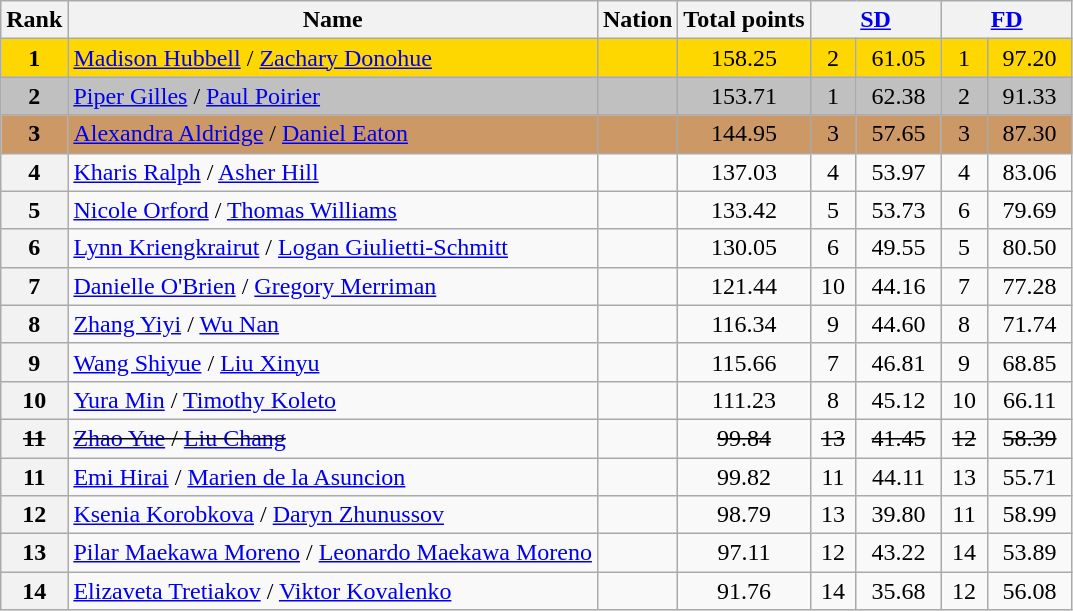<table class="wikitable sortable">
<tr>
<th>Rank</th>
<th>Name</th>
<th>Nation</th>
<th>Total points</th>
<th colspan="2" width="80px"><a href='#'>SD</a></th>
<th colspan="2" width="80px"><a href='#'>FD</a></th>
</tr>
<tr bgcolor="gold">
<td align="center"><strong>1</strong></td>
<td><a href='#'>Madison Hubbell</a> / <a href='#'>Zachary Donohue</a></td>
<td></td>
<td align="center">158.25</td>
<td align="center">2</td>
<td align="center">61.05</td>
<td align="center">1</td>
<td align="center">97.20</td>
</tr>
<tr bgcolor="silver">
<td align="center"><strong>2</strong></td>
<td><a href='#'>Piper Gilles</a> / <a href='#'>Paul Poirier</a></td>
<td></td>
<td align="center">153.71</td>
<td align="center">1</td>
<td align="center">62.38</td>
<td align="center">2</td>
<td align="center">91.33</td>
</tr>
<tr bgcolor="cc9966">
<td align="center"><strong>3</strong></td>
<td><a href='#'>Alexandra Aldridge</a> / <a href='#'>Daniel Eaton</a></td>
<td></td>
<td align="center">144.95</td>
<td align="center">3</td>
<td align="center">57.65</td>
<td align="center">3</td>
<td align="center">87.30</td>
</tr>
<tr>
<th>4</th>
<td><a href='#'>Kharis Ralph</a> / <a href='#'>Asher Hill</a></td>
<td></td>
<td align="center">137.03</td>
<td align="center">4</td>
<td align="center">53.97</td>
<td align="center">4</td>
<td align="center">83.06</td>
</tr>
<tr>
<th>5</th>
<td><a href='#'>Nicole Orford</a> / <a href='#'>Thomas Williams</a></td>
<td></td>
<td align="center">133.42</td>
<td align="center">5</td>
<td align="center">53.73</td>
<td align="center">6</td>
<td align="center">79.69</td>
</tr>
<tr>
<th>6</th>
<td><a href='#'>Lynn Kriengkrairut</a> / <a href='#'>Logan Giulietti-Schmitt</a></td>
<td></td>
<td align="center">130.05</td>
<td align="center">6</td>
<td align="center">49.55</td>
<td align="center">5</td>
<td align="center">80.50</td>
</tr>
<tr>
<th>7</th>
<td><a href='#'>Danielle O'Brien</a> / <a href='#'>Gregory Merriman</a></td>
<td></td>
<td align="center">121.44</td>
<td align="center">10</td>
<td align="center">44.16</td>
<td align="center">7</td>
<td align="center">77.28</td>
</tr>
<tr>
<th>8</th>
<td><a href='#'>Zhang Yiyi</a> / <a href='#'>Wu Nan</a></td>
<td></td>
<td align="center">116.34</td>
<td align="center">9</td>
<td align="center">44.60</td>
<td align="center">8</td>
<td align="center">71.74</td>
</tr>
<tr>
<th>9</th>
<td><a href='#'>Wang Shiyue</a> / <a href='#'>Liu Xinyu</a></td>
<td></td>
<td align="center">115.66</td>
<td align="center">7</td>
<td align="center">46.81</td>
<td align="center">9</td>
<td align="center">68.85</td>
</tr>
<tr>
<th>10</th>
<td><a href='#'>Yura Min</a> / <a href='#'>Timothy Koleto</a></td>
<td></td>
<td align="center">111.23</td>
<td align="center">8</td>
<td align="center">45.12</td>
<td align="center">10</td>
<td align="center">66.11</td>
</tr>
<tr>
<th><s>11</s></th>
<td><s><a href='#'>Zhao Yue</a> / <a href='#'>Liu Chang</a></s></td>
<td><s></s></td>
<td align="center"><s>99.84</s></td>
<td align="center"><s>13</s></td>
<td align="center"><s>41.45</s></td>
<td align="center"><s>12</s></td>
<td align="center"><s>58.39</s></td>
</tr>
<tr>
<th>11</th>
<td><a href='#'>Emi Hirai</a> / <a href='#'>Marien de la Asuncion</a></td>
<td></td>
<td align="center">99.82</td>
<td align="center">11</td>
<td align="center">44.11</td>
<td align="center">13</td>
<td align="center">55.71</td>
</tr>
<tr>
<th>12</th>
<td><a href='#'>Ksenia Korobkova</a> / <a href='#'>Daryn Zhunussov</a></td>
<td></td>
<td align="center">98.79</td>
<td align="center">13</td>
<td align="center">39.80</td>
<td align="center">11</td>
<td align="center">58.99</td>
</tr>
<tr>
<th>13</th>
<td><a href='#'>Pilar Maekawa Moreno</a> / <a href='#'>Leonardo Maekawa Moreno</a></td>
<td></td>
<td align="center">97.11</td>
<td align="center">12</td>
<td align="center">43.22</td>
<td align="center">14</td>
<td align="center">53.89</td>
</tr>
<tr>
<th>14</th>
<td><a href='#'>Elizaveta Tretiakov</a> / <a href='#'>Viktor Kovalenko</a></td>
<td></td>
<td align="center">91.76</td>
<td align="center">14</td>
<td align="center">35.68</td>
<td align="center">12</td>
<td align="center">56.08</td>
</tr>
</table>
